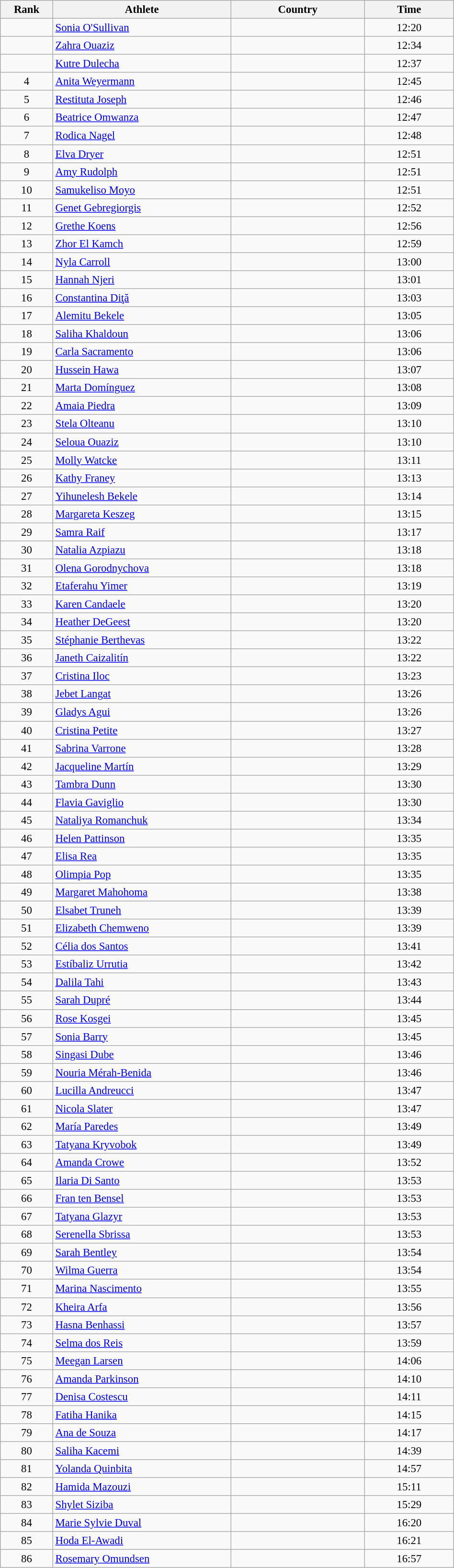<table class="wikitable sortable" style=" text-align:center; font-size:95%;" width="50%">
<tr>
<th width=5%>Rank</th>
<th width=20%>Athlete</th>
<th width=15%>Country</th>
<th width=10%>Time</th>
</tr>
<tr>
<td align=center></td>
<td align=left><a href='#'>Sonia O'Sullivan</a></td>
<td align=left></td>
<td>12:20</td>
</tr>
<tr>
<td align=center></td>
<td align=left><a href='#'>Zahra Ouaziz</a></td>
<td align=left></td>
<td>12:34</td>
</tr>
<tr>
<td align=center></td>
<td align=left><a href='#'>Kutre Dulecha</a></td>
<td align=left></td>
<td>12:37</td>
</tr>
<tr>
<td align=center>4</td>
<td align=left><a href='#'>Anita Weyermann</a></td>
<td align=left></td>
<td>12:45</td>
</tr>
<tr>
<td align=center>5</td>
<td align=left><a href='#'>Restituta Joseph</a></td>
<td align=left></td>
<td>12:46</td>
</tr>
<tr>
<td align=center>6</td>
<td align=left><a href='#'>Beatrice Omwanza</a></td>
<td align=left></td>
<td>12:47</td>
</tr>
<tr>
<td align=center>7</td>
<td align=left><a href='#'>Rodica Nagel</a></td>
<td align=left></td>
<td>12:48</td>
</tr>
<tr>
<td align=center>8</td>
<td align=left><a href='#'>Elva Dryer</a></td>
<td align=left></td>
<td>12:51</td>
</tr>
<tr>
<td align=center>9</td>
<td align=left><a href='#'>Amy Rudolph</a></td>
<td align=left></td>
<td>12:51</td>
</tr>
<tr>
<td align=center>10</td>
<td align=left><a href='#'>Samukeliso Moyo</a></td>
<td align=left></td>
<td>12:51</td>
</tr>
<tr>
<td align=center>11</td>
<td align=left><a href='#'>Genet Gebregiorgis</a></td>
<td align=left></td>
<td>12:52</td>
</tr>
<tr>
<td align=center>12</td>
<td align=left><a href='#'>Grethe Koens</a></td>
<td align=left></td>
<td>12:56</td>
</tr>
<tr>
<td align=center>13</td>
<td align=left><a href='#'>Zhor El Kamch</a></td>
<td align=left></td>
<td>12:59</td>
</tr>
<tr>
<td align=center>14</td>
<td align=left><a href='#'>Nyla Carroll</a></td>
<td align=left></td>
<td>13:00</td>
</tr>
<tr>
<td align=center>15</td>
<td align=left><a href='#'>Hannah Njeri</a></td>
<td align=left></td>
<td>13:01</td>
</tr>
<tr>
<td align=center>16</td>
<td align=left><a href='#'>Constantina Diţă</a></td>
<td align=left></td>
<td>13:03</td>
</tr>
<tr>
<td align=center>17</td>
<td align=left><a href='#'>Alemitu Bekele</a></td>
<td align=left></td>
<td>13:05</td>
</tr>
<tr>
<td align=center>18</td>
<td align=left><a href='#'>Saliha Khaldoun</a></td>
<td align=left></td>
<td>13:06</td>
</tr>
<tr>
<td align=center>19</td>
<td align=left><a href='#'>Carla Sacramento</a></td>
<td align=left></td>
<td>13:06</td>
</tr>
<tr>
<td align=center>20</td>
<td align=left><a href='#'>Hussein Hawa</a></td>
<td align=left></td>
<td>13:07</td>
</tr>
<tr>
<td align=center>21</td>
<td align=left><a href='#'>Marta Domínguez</a></td>
<td align=left></td>
<td>13:08</td>
</tr>
<tr>
<td align=center>22</td>
<td align=left><a href='#'>Amaia Piedra</a></td>
<td align=left></td>
<td>13:09</td>
</tr>
<tr>
<td align=center>23</td>
<td align=left><a href='#'>Stela Olteanu</a></td>
<td align=left></td>
<td>13:10</td>
</tr>
<tr>
<td align=center>24</td>
<td align=left><a href='#'>Seloua Ouaziz</a></td>
<td align=left></td>
<td>13:10</td>
</tr>
<tr>
<td align=center>25</td>
<td align=left><a href='#'>Molly Watcke</a></td>
<td align=left></td>
<td>13:11</td>
</tr>
<tr>
<td align=center>26</td>
<td align=left><a href='#'>Kathy Franey</a></td>
<td align=left></td>
<td>13:13</td>
</tr>
<tr>
<td align=center>27</td>
<td align=left><a href='#'>Yihunelesh Bekele</a></td>
<td align=left></td>
<td>13:14</td>
</tr>
<tr>
<td align=center>28</td>
<td align=left><a href='#'>Margareta Keszeg</a></td>
<td align=left></td>
<td>13:15</td>
</tr>
<tr>
<td align=center>29</td>
<td align=left><a href='#'>Samra Raif</a></td>
<td align=left></td>
<td>13:17</td>
</tr>
<tr>
<td align=center>30</td>
<td align=left><a href='#'>Natalia Azpiazu</a></td>
<td align=left></td>
<td>13:18</td>
</tr>
<tr>
<td align=center>31</td>
<td align=left><a href='#'>Olena Gorodnychova</a></td>
<td align=left></td>
<td>13:18</td>
</tr>
<tr>
<td align=center>32</td>
<td align=left><a href='#'>Etaferahu Yimer</a></td>
<td align=left></td>
<td>13:19</td>
</tr>
<tr>
<td align=center>33</td>
<td align=left><a href='#'>Karen Candaele</a></td>
<td align=left></td>
<td>13:20</td>
</tr>
<tr>
<td align=center>34</td>
<td align=left><a href='#'>Heather DeGeest</a></td>
<td align=left></td>
<td>13:20</td>
</tr>
<tr>
<td align=center>35</td>
<td align=left><a href='#'>Stéphanie Berthevas</a></td>
<td align=left></td>
<td>13:22</td>
</tr>
<tr>
<td align=center>36</td>
<td align=left><a href='#'>Janeth Caizalitín</a></td>
<td align=left></td>
<td>13:22</td>
</tr>
<tr>
<td align=center>37</td>
<td align=left><a href='#'>Cristina Iloc</a></td>
<td align=left></td>
<td>13:23</td>
</tr>
<tr>
<td align=center>38</td>
<td align=left><a href='#'>Jebet Langat</a></td>
<td align=left></td>
<td>13:26</td>
</tr>
<tr>
<td align=center>39</td>
<td align=left><a href='#'>Gladys Agui</a></td>
<td align=left></td>
<td>13:26</td>
</tr>
<tr>
<td align=center>40</td>
<td align=left><a href='#'>Cristina Petite</a></td>
<td align=left></td>
<td>13:27</td>
</tr>
<tr>
<td align=center>41</td>
<td align=left><a href='#'>Sabrina Varrone</a></td>
<td align=left></td>
<td>13:28</td>
</tr>
<tr>
<td align=center>42</td>
<td align=left><a href='#'>Jacqueline Martín</a></td>
<td align=left></td>
<td>13:29</td>
</tr>
<tr>
<td align=center>43</td>
<td align=left><a href='#'>Tambra Dunn</a></td>
<td align=left></td>
<td>13:30</td>
</tr>
<tr>
<td align=center>44</td>
<td align=left><a href='#'>Flavia Gaviglio</a></td>
<td align=left></td>
<td>13:30</td>
</tr>
<tr>
<td align=center>45</td>
<td align=left><a href='#'>Nataliya Romanchuk</a></td>
<td align=left></td>
<td>13:34</td>
</tr>
<tr>
<td align=center>46</td>
<td align=left><a href='#'>Helen Pattinson</a></td>
<td align=left></td>
<td>13:35</td>
</tr>
<tr>
<td align=center>47</td>
<td align=left><a href='#'>Elisa Rea</a></td>
<td align=left></td>
<td>13:35</td>
</tr>
<tr>
<td align=center>48</td>
<td align=left><a href='#'>Olimpia Pop</a></td>
<td align=left></td>
<td>13:35</td>
</tr>
<tr>
<td align=center>49</td>
<td align=left><a href='#'>Margaret Mahohoma</a></td>
<td align=left></td>
<td>13:38</td>
</tr>
<tr>
<td align=center>50</td>
<td align=left><a href='#'>Elsabet Truneh</a></td>
<td align=left></td>
<td>13:39</td>
</tr>
<tr>
<td align=center>51</td>
<td align=left><a href='#'>Elizabeth Chemweno</a></td>
<td align=left></td>
<td>13:39</td>
</tr>
<tr>
<td align=center>52</td>
<td align=left><a href='#'>Célia dos Santos</a></td>
<td align=left></td>
<td>13:41</td>
</tr>
<tr>
<td align=center>53</td>
<td align=left><a href='#'>Estíbaliz Urrutia</a></td>
<td align=left></td>
<td>13:42</td>
</tr>
<tr>
<td align=center>54</td>
<td align=left><a href='#'>Dalila Tahi</a></td>
<td align=left></td>
<td>13:43</td>
</tr>
<tr>
<td align=center>55</td>
<td align=left><a href='#'>Sarah Dupré</a></td>
<td align=left></td>
<td>13:44</td>
</tr>
<tr>
<td align=center>56</td>
<td align=left><a href='#'>Rose Kosgei</a></td>
<td align=left></td>
<td>13:45</td>
</tr>
<tr>
<td align=center>57</td>
<td align=left><a href='#'>Sonia Barry</a></td>
<td align=left></td>
<td>13:45</td>
</tr>
<tr>
<td align=center>58</td>
<td align=left><a href='#'>Singasi Dube</a></td>
<td align=left></td>
<td>13:46</td>
</tr>
<tr>
<td align=center>59</td>
<td align=left><a href='#'>Nouria Mérah-Benida</a></td>
<td align=left></td>
<td>13:46</td>
</tr>
<tr>
<td align=center>60</td>
<td align=left><a href='#'>Lucilla Andreucci</a></td>
<td align=left></td>
<td>13:47</td>
</tr>
<tr>
<td align=center>61</td>
<td align=left><a href='#'>Nicola Slater</a></td>
<td align=left></td>
<td>13:47</td>
</tr>
<tr>
<td align=center>62</td>
<td align=left><a href='#'>María Paredes</a></td>
<td align=left></td>
<td>13:49</td>
</tr>
<tr>
<td align=center>63</td>
<td align=left><a href='#'>Tatyana Kryvobok</a></td>
<td align=left></td>
<td>13:49</td>
</tr>
<tr>
<td align=center>64</td>
<td align=left><a href='#'>Amanda Crowe</a></td>
<td align=left></td>
<td>13:52</td>
</tr>
<tr>
<td align=center>65</td>
<td align=left><a href='#'>Ilaria Di Santo</a></td>
<td align=left></td>
<td>13:53</td>
</tr>
<tr>
<td align=center>66</td>
<td align=left><a href='#'>Fran ten Bensel</a></td>
<td align=left></td>
<td>13:53</td>
</tr>
<tr>
<td align=center>67</td>
<td align=left><a href='#'>Tatyana Glazyr</a></td>
<td align=left></td>
<td>13:53</td>
</tr>
<tr>
<td align=center>68</td>
<td align=left><a href='#'>Serenella Sbrissa</a></td>
<td align=left></td>
<td>13:53</td>
</tr>
<tr>
<td align=center>69</td>
<td align=left><a href='#'>Sarah Bentley</a></td>
<td align=left></td>
<td>13:54</td>
</tr>
<tr>
<td align=center>70</td>
<td align=left><a href='#'>Wilma Guerra</a></td>
<td align=left></td>
<td>13:54</td>
</tr>
<tr>
<td align=center>71</td>
<td align=left><a href='#'>Marina Nascimento</a></td>
<td align=left></td>
<td>13:55</td>
</tr>
<tr>
<td align=center>72</td>
<td align=left><a href='#'>Kheira Arfa</a></td>
<td align=left></td>
<td>13:56</td>
</tr>
<tr>
<td align=center>73</td>
<td align=left><a href='#'>Hasna Benhassi</a></td>
<td align=left></td>
<td>13:57</td>
</tr>
<tr>
<td align=center>74</td>
<td align=left><a href='#'>Selma dos Reis</a></td>
<td align=left></td>
<td>13:59</td>
</tr>
<tr>
<td align=center>75</td>
<td align=left><a href='#'>Meegan Larsen</a></td>
<td align=left></td>
<td>14:06</td>
</tr>
<tr>
<td align=center>76</td>
<td align=left><a href='#'>Amanda Parkinson</a></td>
<td align=left></td>
<td>14:10</td>
</tr>
<tr>
<td align=center>77</td>
<td align=left><a href='#'>Denisa Costescu</a></td>
<td align=left></td>
<td>14:11</td>
</tr>
<tr>
<td align=center>78</td>
<td align=left><a href='#'>Fatiha Hanika</a></td>
<td align=left></td>
<td>14:15</td>
</tr>
<tr>
<td align=center>79</td>
<td align=left><a href='#'>Ana de Souza</a></td>
<td align=left></td>
<td>14:17</td>
</tr>
<tr>
<td align=center>80</td>
<td align=left><a href='#'>Saliha Kacemi</a></td>
<td align=left></td>
<td>14:39</td>
</tr>
<tr>
<td align=center>81</td>
<td align=left><a href='#'>Yolanda Quinbita</a></td>
<td align=left></td>
<td>14:57</td>
</tr>
<tr>
<td align=center>82</td>
<td align=left><a href='#'>Hamida Mazouzi</a></td>
<td align=left></td>
<td>15:11</td>
</tr>
<tr>
<td align=center>83</td>
<td align=left><a href='#'>Shylet Siziba</a></td>
<td align=left></td>
<td>15:29</td>
</tr>
<tr>
<td align=center>84</td>
<td align=left><a href='#'>Marie Sylvie Duval</a></td>
<td align=left></td>
<td>16:20</td>
</tr>
<tr>
<td align=center>85</td>
<td align=left><a href='#'>Hoda El-Awadi</a></td>
<td align=left></td>
<td>16:21</td>
</tr>
<tr>
<td align=center>86</td>
<td align=left><a href='#'>Rosemary Omundsen</a></td>
<td align=left></td>
<td>16:57</td>
</tr>
</table>
